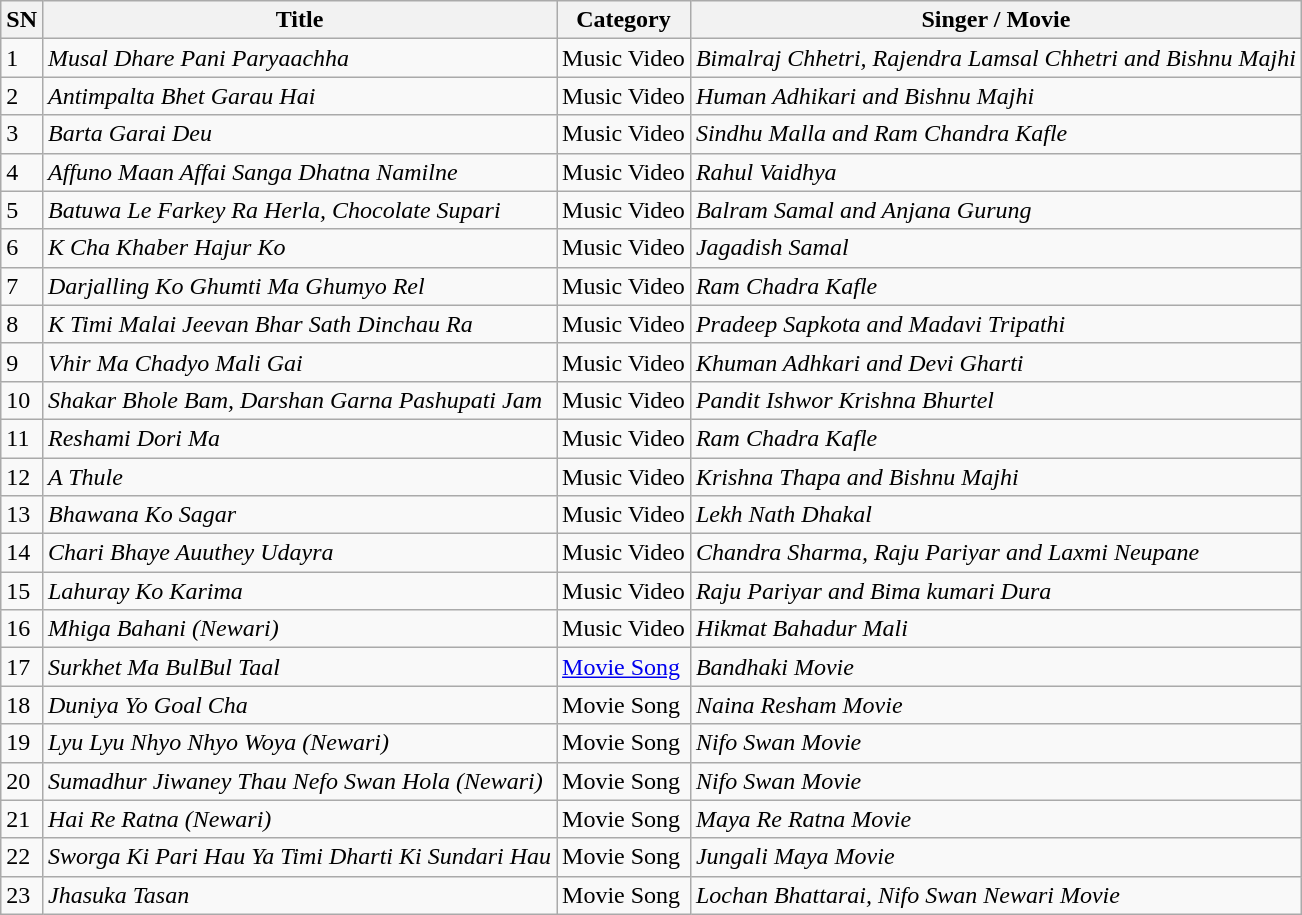<table class="wikitable sortable mw-collapsible">
<tr>
<th>SN</th>
<th>Title</th>
<th>Category</th>
<th>Singer / Movie</th>
</tr>
<tr>
<td>1</td>
<td><em>Musal Dhare Pani Paryaachha</em></td>
<td>Music Video</td>
<td><em>Bimalraj Chhetri, Rajendra Lamsal Chhetri and Bishnu Majhi</em></td>
</tr>
<tr>
<td>2</td>
<td><em>Antimpalta Bhet Garau Hai</em></td>
<td>Music Video</td>
<td><em>Human Adhikari and Bishnu Majhi</em></td>
</tr>
<tr>
<td>3</td>
<td><em>Barta Garai Deu</em></td>
<td>Music Video</td>
<td><em>Sindhu Malla and Ram Chandra Kafle</em></td>
</tr>
<tr>
<td>4</td>
<td><em>Affuno Maan Affai Sanga Dhatna Namilne</em></td>
<td>Music Video</td>
<td><em>Rahul Vaidhya</em></td>
</tr>
<tr>
<td>5</td>
<td><em>Batuwa Le Farkey Ra Herla, Chocolate Supari</em></td>
<td>Music Video</td>
<td><em>Balram Samal and Anjana Gurung</em></td>
</tr>
<tr>
<td>6</td>
<td><em>K Cha Khaber Hajur Ko</em></td>
<td>Music Video</td>
<td><em>Jagadish Samal</em></td>
</tr>
<tr>
<td>7</td>
<td><em>Darjalling Ko Ghumti Ma Ghumyo Rel</em></td>
<td>Music Video</td>
<td><em>Ram Chadra Kafle</em></td>
</tr>
<tr>
<td>8</td>
<td><em>K Timi Malai Jeevan Bhar Sath Dinchau Ra</em></td>
<td>Music Video</td>
<td><em>Pradeep Sapkota and Madavi Tripathi</em></td>
</tr>
<tr>
<td>9</td>
<td><em>Vhir Ma Chadyo Mali Gai</em></td>
<td>Music Video</td>
<td><em>Khuman Adhkari and Devi Gharti</em></td>
</tr>
<tr>
<td>10</td>
<td><em>Shakar Bhole Bam, Darshan Garna Pashupati Jam</em></td>
<td>Music Video</td>
<td><em>Pandit Ishwor Krishna Bhurtel</em></td>
</tr>
<tr>
<td>11</td>
<td><em>Reshami Dori Ma</em></td>
<td>Music Video</td>
<td><em>Ram Chadra Kafle</em></td>
</tr>
<tr>
<td>12</td>
<td><em>A Thule</em></td>
<td>Music Video</td>
<td><em>Krishna Thapa and Bishnu Majhi</em></td>
</tr>
<tr>
<td>13</td>
<td><em>Bhawana Ko Sagar</em></td>
<td>Music Video</td>
<td><em>Lekh Nath Dhakal</em></td>
</tr>
<tr>
<td>14</td>
<td><em>Chari Bhaye Auuthey Udayra</em></td>
<td>Music Video</td>
<td><em>Chandra Sharma, Raju Pariyar and Laxmi Neupane</em></td>
</tr>
<tr>
<td>15</td>
<td><em>Lahuray Ko Karima</em></td>
<td>Music Video</td>
<td><em>Raju Pariyar and Bima kumari Dura</em></td>
</tr>
<tr>
<td>16</td>
<td><em>Mhiga Bahani (Newari)</em></td>
<td>Music Video</td>
<td><em>Hikmat Bahadur Mali</em></td>
</tr>
<tr>
<td>17</td>
<td><em>Surkhet Ma BulBul Taal</em></td>
<td><a href='#'>Movie Song</a></td>
<td><em>Bandhaki Movie</em></td>
</tr>
<tr>
<td>18</td>
<td><em>Duniya Yo Goal Cha</em></td>
<td>Movie Song</td>
<td><em>Naina Resham Movie</em></td>
</tr>
<tr>
<td>19</td>
<td><em>Lyu Lyu Nhyo Nhyo Woya (Newari)</em></td>
<td>Movie Song</td>
<td><em>Nifo Swan Movie</em></td>
</tr>
<tr>
<td>20</td>
<td><em>Sumadhur Jiwaney Thau Nefo Swan Hola (Newari)</em></td>
<td>Movie Song</td>
<td><em>Nifo Swan Movie</em></td>
</tr>
<tr>
<td>21</td>
<td><em>Hai Re Ratna (Newari)</em></td>
<td>Movie Song</td>
<td><em>Maya Re Ratna Movie</em></td>
</tr>
<tr>
<td>22</td>
<td><em>Sworga Ki Pari Hau Ya Timi Dharti Ki Sundari Hau</em></td>
<td>Movie Song</td>
<td><em>Jungali Maya Movie</em></td>
</tr>
<tr>
<td>23</td>
<td><em>Jhasuka Tasan</em></td>
<td>Movie Song</td>
<td><em>Lochan Bhattarai, Nifo Swan Newari Movie</em></td>
</tr>
</table>
